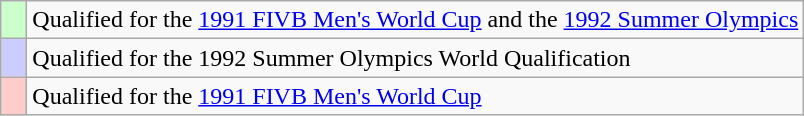<table class="wikitable" style="text-align: left;">
<tr>
<td width=10px bgcolor="#ccffcc"></td>
<td>Qualified for the <a href='#'>1991 FIVB Men's World Cup</a> and the <a href='#'>1992 Summer Olympics</a></td>
</tr>
<tr>
<td width=10px bgcolor="#ccccff"></td>
<td>Qualified for the 1992 Summer Olympics World Qualification</td>
</tr>
<tr>
<td width=10px bgcolor="#ffcccc"></td>
<td>Qualified for the <a href='#'>1991 FIVB Men's World Cup</a></td>
</tr>
</table>
